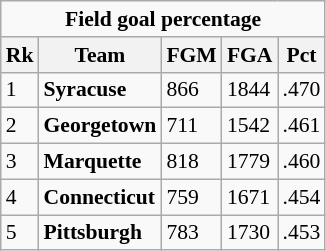<table class="wikitable" style="white-space:nowrap; font-size:90%;">
<tr>
<td colspan=5 style="text-align:center;"><strong>Field goal percentage</strong></td>
</tr>
<tr>
<th>Rk</th>
<th>Team</th>
<th>FGM</th>
<th>FGA</th>
<th>Pct</th>
</tr>
<tr>
<td>1</td>
<td><strong>Syracuse</strong></td>
<td>866</td>
<td>1844</td>
<td>.470</td>
</tr>
<tr>
<td>2</td>
<td><strong>Georgetown</strong></td>
<td>711</td>
<td>1542</td>
<td>.461</td>
</tr>
<tr>
<td>3</td>
<td><strong>Marquette</strong></td>
<td>818</td>
<td>1779</td>
<td>.460</td>
</tr>
<tr>
<td>4</td>
<td><strong>Connecticut</strong></td>
<td>759</td>
<td>1671</td>
<td>.454</td>
</tr>
<tr>
<td>5</td>
<td><strong>Pittsburgh</strong></td>
<td>783</td>
<td>1730</td>
<td>.453</td>
</tr>
</table>
